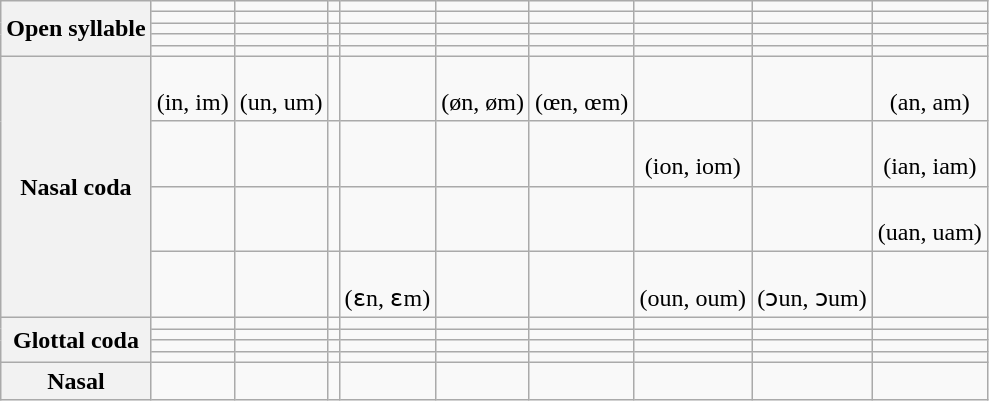<table class="wikitable" style="text-align:center">
<tr>
<th bgcolor=#225588 rowspan=5>Open syllable</th>
<td></td>
<td></td>
<td></td>
<td></td>
<td></td>
<td></td>
<td></td>
<td></td>
<td></td>
</tr>
<tr>
<td></td>
<td></td>
<td></td>
<td></td>
<td></td>
<td></td>
<td></td>
<td></td>
<td></td>
</tr>
<tr>
<td></td>
<td></td>
<td></td>
<td></td>
<td></td>
<td></td>
<td></td>
<td></td>
<td></td>
</tr>
<tr>
<td></td>
<td></td>
<td></td>
<td></td>
<td></td>
<td></td>
<td></td>
<td></td>
<td></td>
</tr>
<tr>
<td></td>
<td></td>
<td></td>
<td></td>
<td></td>
<td></td>
<td></td>
<td></td>
<td></td>
</tr>
<tr>
<th bgcolor=#225588 rowspan=4>Nasal coda</th>
<td><br>(in, im)</td>
<td><br>(un, um)</td>
<td></td>
<td></td>
<td><br>(øn, øm)</td>
<td><br>(œn, œm)</td>
<td></td>
<td></td>
<td><br>(an, am)</td>
</tr>
<tr>
<td></td>
<td></td>
<td></td>
<td></td>
<td></td>
<td></td>
<td><br>(ion, iom)</td>
<td></td>
<td><br>(ian, iam)</td>
</tr>
<tr>
<td></td>
<td></td>
<td></td>
<td></td>
<td></td>
<td></td>
<td></td>
<td></td>
<td><br>(uan, uam)</td>
</tr>
<tr>
<td></td>
<td></td>
<td></td>
<td><br>(ɛn, ɛm)</td>
<td></td>
<td></td>
<td><br>(oun, oum)</td>
<td><br>(ɔun, ɔum)</td>
<td></td>
</tr>
<tr>
<th bgcolor=#225588 rowspan=4>Glottal coda</th>
<td></td>
<td></td>
<td></td>
<td></td>
<td></td>
<td></td>
<td></td>
<td></td>
<td></td>
</tr>
<tr>
<td></td>
<td></td>
<td></td>
<td></td>
<td></td>
<td></td>
<td></td>
<td></td>
<td></td>
</tr>
<tr>
<td></td>
<td></td>
<td></td>
<td></td>
<td></td>
<td></td>
<td></td>
<td></td>
<td></td>
</tr>
<tr>
<td></td>
<td></td>
<td></td>
<td></td>
<td></td>
<td></td>
<td></td>
<td></td>
<td></td>
</tr>
<tr>
<th bgcolor=#225588>Nasal</th>
<td></td>
<td></td>
<td></td>
<td></td>
<td></td>
<td></td>
<td></td>
<td></td>
<td></td>
</tr>
</table>
